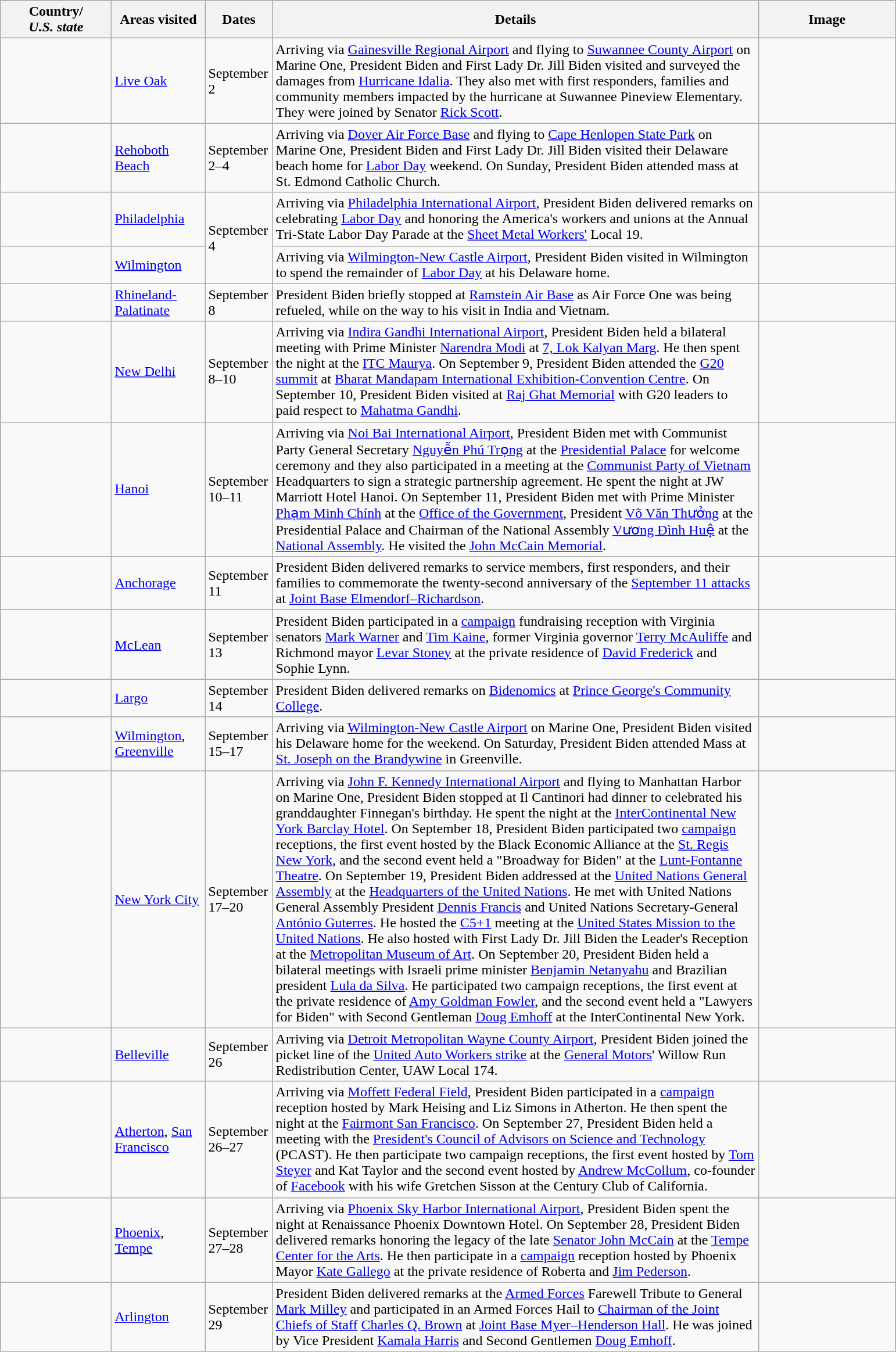<table class="wikitable" style="margin: 1em auto 1em auto">
<tr>
<th width="120">Country/<br><em>U.S. state</em></th>
<th width="100">Areas visited</th>
<th width="70">Dates</th>
<th width="550">Details</th>
<th width="150">Image</th>
</tr>
<tr>
<td></td>
<td><a href='#'>Live Oak</a></td>
<td>September 2</td>
<td>Arriving via <a href='#'>Gainesville Regional Airport</a> and flying to <a href='#'>Suwannee County Airport</a> on Marine One, President Biden and First Lady Dr. Jill Biden visited and surveyed the damages from <a href='#'>Hurricane Idalia</a>. They also met with first responders, families and community members impacted by the hurricane at Suwannee Pineview Elementary. They were joined by Senator <a href='#'>Rick Scott</a>.</td>
<td></td>
</tr>
<tr>
<td></td>
<td><a href='#'>Rehoboth Beach</a></td>
<td>September 2–4</td>
<td>Arriving via <a href='#'>Dover Air Force Base</a> and flying to <a href='#'>Cape Henlopen State Park</a> on Marine One, President Biden and First Lady Dr. Jill Biden visited their Delaware beach home for <a href='#'>Labor Day</a> weekend. On Sunday, President Biden attended mass at St. Edmond Catholic Church.</td>
<td></td>
</tr>
<tr>
<td></td>
<td><a href='#'>Philadelphia</a></td>
<td rowspan="2">September 4</td>
<td>Arriving via <a href='#'>Philadelphia International Airport</a>, President Biden delivered remarks on celebrating <a href='#'>Labor Day</a> and honoring the America's workers and unions at the Annual Tri-State Labor Day Parade at the <a href='#'>Sheet Metal Workers'</a> Local 19.</td>
<td></td>
</tr>
<tr>
<td></td>
<td><a href='#'>Wilmington</a></td>
<td>Arriving via <a href='#'>Wilmington-New Castle Airport</a>, President Biden visited in Wilmington to spend the remainder of <a href='#'>Labor Day</a> at his Delaware home.</td>
<td></td>
</tr>
<tr>
<td></td>
<td><a href='#'>Rhineland-Palatinate</a></td>
<td>September 8</td>
<td>President Biden briefly stopped at <a href='#'>Ramstein Air Base</a> as Air Force One was being refueled, while on the way to his visit in India and Vietnam.</td>
<td></td>
</tr>
<tr>
<td></td>
<td><a href='#'>New Delhi</a></td>
<td>September 8–10</td>
<td>Arriving via <a href='#'>Indira Gandhi International Airport</a>, President Biden held a bilateral meeting with Prime Minister <a href='#'>Narendra Modi</a> at <a href='#'>7, Lok Kalyan Marg</a>. He then spent the night at the <a href='#'>ITC Maurya</a>. On September 9, President Biden attended the <a href='#'>G20 summit</a> at <a href='#'>Bharat Mandapam International Exhibition-Convention Centre</a>. On September 10, President Biden visited at <a href='#'>Raj Ghat Memorial</a> with G20 leaders to paid respect to <a href='#'>Mahatma Gandhi</a>.</td>
<td></td>
</tr>
<tr>
<td></td>
<td><a href='#'>Hanoi</a></td>
<td>September 10–11</td>
<td>Arriving via <a href='#'>Noi Bai International Airport</a>, President Biden met with Communist Party General Secretary <a href='#'>Nguyễn Phú Trọng</a> at the <a href='#'>Presidential Palace</a> for welcome ceremony and they also participated in a meeting at the <a href='#'>Communist Party of Vietnam</a> Headquarters to sign a strategic partnership agreement. He spent the night at JW Marriott Hotel Hanoi. On September 11, President Biden met with Prime Minister <a href='#'>Phạm Minh Chính</a> at the <a href='#'>Office of the Government</a>, President <a href='#'>Võ Văn Thưởng</a> at the Presidential Palace and Chairman of the National Assembly <a href='#'>Vương Đình Huệ</a> at the <a href='#'>National Assembly</a>. He visited the <a href='#'>John McCain Memorial</a>.</td>
<td></td>
</tr>
<tr>
<td></td>
<td><a href='#'>Anchorage</a></td>
<td>September 11</td>
<td>President Biden delivered remarks to service members, first responders, and their families to commemorate the twenty-second anniversary of the <a href='#'>September 11 attacks</a> at <a href='#'>Joint Base Elmendorf–Richardson</a>.</td>
<td></td>
</tr>
<tr>
<td></td>
<td><a href='#'>McLean</a></td>
<td>September 13</td>
<td>President Biden participated in a <a href='#'>campaign</a> fundraising reception with Virginia senators <a href='#'>Mark Warner</a> and <a href='#'>Tim Kaine</a>, former Virginia governor <a href='#'>Terry McAuliffe</a> and Richmond mayor <a href='#'>Levar Stoney</a> at the private residence of <a href='#'>David Frederick</a> and Sophie Lynn.</td>
<td></td>
</tr>
<tr>
<td></td>
<td><a href='#'>Largo</a></td>
<td>September 14</td>
<td>President Biden delivered remarks on <a href='#'>Bidenomics</a> at <a href='#'>Prince George's Community College</a>.</td>
<td></td>
</tr>
<tr>
<td></td>
<td><a href='#'>Wilmington</a>, <a href='#'>Greenville</a></td>
<td>September 15–17</td>
<td>Arriving via <a href='#'>Wilmington-New Castle Airport</a> on Marine One, President Biden visited his Delaware home for the weekend. On Saturday, President Biden attended Mass at <a href='#'>St. Joseph on the Brandywine</a> in Greenville.</td>
<td></td>
</tr>
<tr>
<td></td>
<td><a href='#'>New York City</a></td>
<td>September 17–20</td>
<td>Arriving via <a href='#'>John F. Kennedy International Airport</a> and flying to Manhattan Harbor on Marine One, President Biden stopped at Il Cantinori had dinner to celebrated his granddaughter Finnegan's birthday. He spent the night at the <a href='#'>InterContinental New York Barclay Hotel</a>. On September 18, President Biden participated two <a href='#'>campaign</a> receptions, the first event hosted by the Black Economic Alliance at the <a href='#'>St. Regis New York</a>, and the second event held a "Broadway for Biden" at the <a href='#'>Lunt-Fontanne Theatre</a>. On September 19, President Biden addressed at the <a href='#'>United Nations General Assembly</a> at the <a href='#'>Headquarters of the United Nations</a>. He met with United Nations General Assembly President <a href='#'>Dennis Francis</a> and United Nations Secretary-General <a href='#'>António Guterres</a>. He hosted the <a href='#'>C5+1</a> meeting at the <a href='#'>United States Mission to the United Nations</a>. He also hosted with First Lady Dr. Jill Biden the Leader's Reception at the <a href='#'>Metropolitan Museum of Art</a>. On September 20, President Biden held a bilateral meetings with Israeli prime minister <a href='#'>Benjamin Netanyahu</a> and Brazilian president <a href='#'>Lula da Silva</a>. He participated two campaign receptions, the first event at the private residence of <a href='#'>Amy Goldman Fowler</a>, and the second event held a "Lawyers for Biden" with Second Gentleman <a href='#'>Doug Emhoff</a> at the InterContinental New York.</td>
<td></td>
</tr>
<tr>
<td></td>
<td><a href='#'>Belleville</a></td>
<td>September 26</td>
<td>Arriving via <a href='#'>Detroit Metropolitan Wayne County Airport</a>, President Biden joined the picket line of the <a href='#'>United Auto Workers strike</a> at the <a href='#'>General Motors</a>' Willow Run Redistribution Center, UAW Local 174.</td>
<td></td>
</tr>
<tr>
<td></td>
<td><a href='#'>Atherton</a>, <a href='#'>San Francisco</a></td>
<td>September 26–27</td>
<td>Arriving via <a href='#'>Moffett Federal Field</a>, President Biden participated in a <a href='#'>campaign</a> reception hosted by Mark Heising and Liz Simons in Atherton. He then spent the night at the <a href='#'>Fairmont San Francisco</a>. On September 27, President Biden held a meeting with the <a href='#'>President's Council of Advisors on Science and Technology</a> (PCAST). He then participate two campaign receptions, the first event hosted by <a href='#'>Tom Steyer</a> and Kat Taylor and the second event hosted by <a href='#'>Andrew McCollum</a>, co-founder of <a href='#'>Facebook</a> with his wife Gretchen Sisson at the Century Club of California.</td>
<td></td>
</tr>
<tr>
<td></td>
<td><a href='#'>Phoenix</a>, <a href='#'>Tempe</a></td>
<td>September 27–28</td>
<td>Arriving via <a href='#'>Phoenix Sky Harbor International Airport</a>, President Biden spent the night at Renaissance Phoenix Downtown Hotel. On September 28, President Biden delivered remarks honoring the legacy of the late <a href='#'>Senator John McCain</a> at the <a href='#'>Tempe Center for the Arts</a>. He then participate in a <a href='#'>campaign</a> reception hosted by Phoenix Mayor <a href='#'>Kate Gallego</a> at the private residence of Roberta and <a href='#'>Jim Pederson</a>.</td>
<td></td>
</tr>
<tr>
<td></td>
<td><a href='#'>Arlington</a></td>
<td>September 29</td>
<td>President Biden delivered remarks at the <a href='#'>Armed Forces</a> Farewell Tribute to General <a href='#'>Mark Milley</a> and participated in an Armed Forces Hail to <a href='#'>Chairman of the Joint Chiefs of Staff</a> <a href='#'>Charles Q. Brown</a> at <a href='#'>Joint Base Myer–Henderson Hall</a>. He was joined by Vice President <a href='#'>Kamala Harris</a> and Second Gentlemen <a href='#'>Doug Emhoff</a>.</td>
<td></td>
</tr>
</table>
